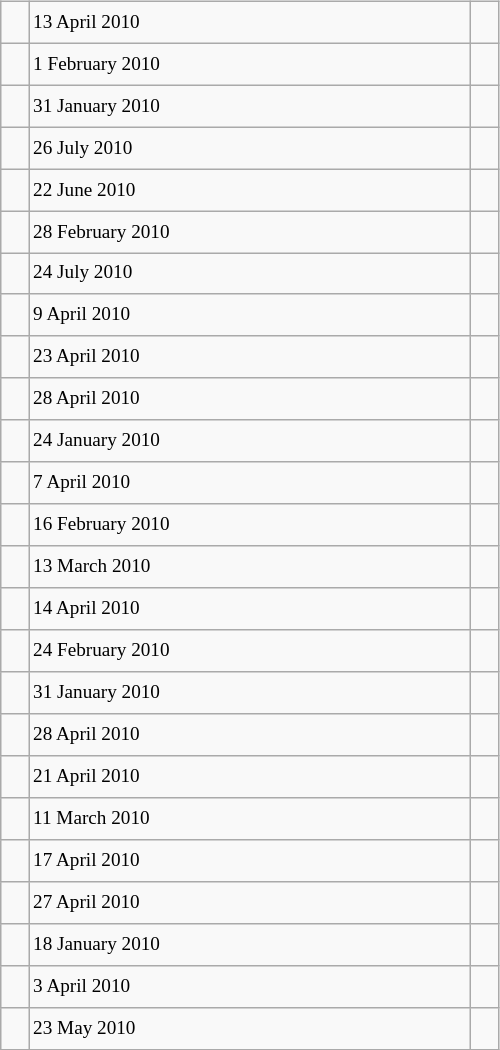<table class="wikitable" style="font-size: 80%; float: left; width: 26em; margin-right: 1em; height: 700px">
<tr>
<td></td>
<td>13 April 2010</td>
<td></td>
</tr>
<tr>
<td></td>
<td>1 February 2010</td>
<td></td>
</tr>
<tr>
<td></td>
<td>31 January 2010</td>
<td></td>
</tr>
<tr>
<td></td>
<td>26 July 2010</td>
<td></td>
</tr>
<tr>
<td></td>
<td>22 June 2010</td>
<td></td>
</tr>
<tr>
<td></td>
<td>28 February 2010</td>
<td></td>
</tr>
<tr>
<td></td>
<td>24 July 2010</td>
<td></td>
</tr>
<tr>
<td></td>
<td>9 April 2010</td>
<td></td>
</tr>
<tr>
<td></td>
<td>23 April 2010</td>
<td></td>
</tr>
<tr>
<td></td>
<td>28 April 2010</td>
<td></td>
</tr>
<tr>
<td></td>
<td>24 January 2010</td>
<td></td>
</tr>
<tr>
<td></td>
<td>7 April 2010</td>
<td></td>
</tr>
<tr>
<td></td>
<td>16 February 2010</td>
<td></td>
</tr>
<tr>
<td></td>
<td>13 March 2010</td>
<td></td>
</tr>
<tr>
<td></td>
<td>14 April 2010</td>
<td></td>
</tr>
<tr>
<td></td>
<td>24 February 2010</td>
<td></td>
</tr>
<tr>
<td></td>
<td>31 January 2010</td>
<td></td>
</tr>
<tr>
<td></td>
<td>28 April 2010</td>
<td></td>
</tr>
<tr>
<td></td>
<td>21 April 2010</td>
<td></td>
</tr>
<tr>
<td></td>
<td>11 March 2010</td>
<td></td>
</tr>
<tr>
<td></td>
<td>17 April 2010</td>
<td></td>
</tr>
<tr>
<td></td>
<td>27 April 2010</td>
<td></td>
</tr>
<tr>
<td></td>
<td>18 January 2010</td>
<td></td>
</tr>
<tr>
<td></td>
<td>3 April 2010</td>
<td></td>
</tr>
<tr>
<td></td>
<td>23 May 2010</td>
<td></td>
</tr>
</table>
